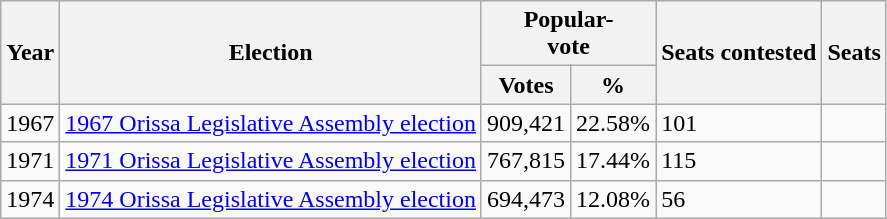<table class="wikitable">
<tr style="background-color: #eee;">
<th rowspan="2">Year</th>
<th rowspan="2" data-sort-type="text">Election</th>
<th colspan="2">Popular-<br>vote</th>
<th rowspan="2">Seats contested</th>
<th rowspan="2">Seats</th>
</tr>
<tr>
<th>Votes</th>
<th>%</th>
</tr>
<tr>
<td>1967</td>
<td data-sort-value="1962 Indian general election"><a href='#'>1967 Orissa Legislative Assembly election</a></td>
<td style="text-align:right">909,421</td>
<td>22.58%</td>
<td><div>101</div></td>
<td data-sort-value="44"></td>
</tr>
<tr>
<td>1971</td>
<td data-sort-value="1962 Indian general election"><a href='#'>1971 Orissa Legislative Assembly election</a></td>
<td style="text-align:right">767,815</td>
<td>17.44%</td>
<td><div>115</div></td>
<td data-sort-value="8"></td>
</tr>
<tr>
<td>1974</td>
<td><a href='#'>1974 Orissa Legislative Assembly election</a></td>
<td>694,473</td>
<td>12.08%</td>
<td><div>56</div></td>
<td></td>
</tr>
</table>
